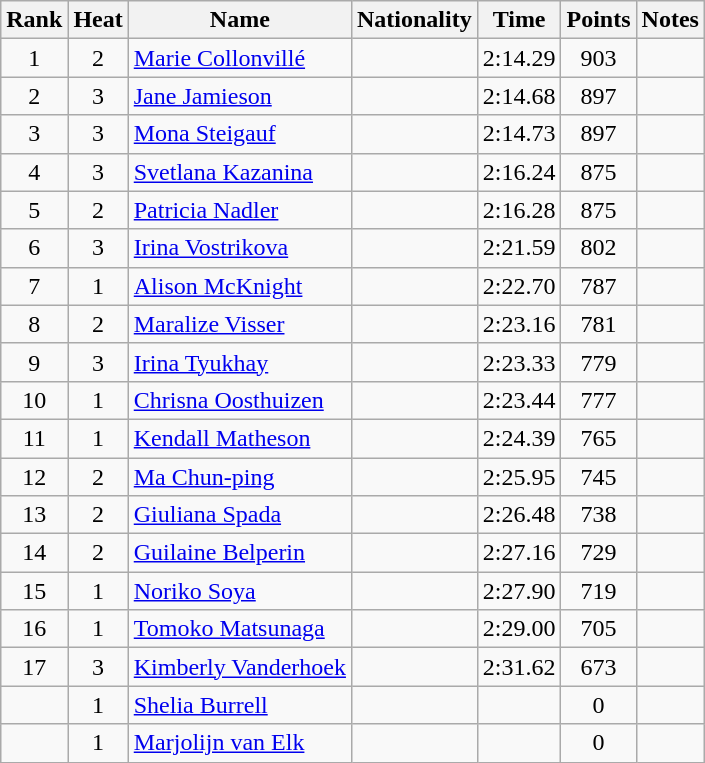<table class="wikitable sortable" style="text-align:center">
<tr>
<th>Rank</th>
<th>Heat</th>
<th>Name</th>
<th>Nationality</th>
<th>Time</th>
<th>Points</th>
<th>Notes</th>
</tr>
<tr>
<td>1</td>
<td>2</td>
<td align="left"><a href='#'>Marie Collonvillé</a></td>
<td align=left></td>
<td>2:14.29</td>
<td>903</td>
<td></td>
</tr>
<tr>
<td>2</td>
<td>3</td>
<td align="left"><a href='#'>Jane Jamieson</a></td>
<td align=left></td>
<td>2:14.68</td>
<td>897</td>
<td></td>
</tr>
<tr>
<td>3</td>
<td>3</td>
<td align="left"><a href='#'>Mona Steigauf</a></td>
<td align=left></td>
<td>2:14.73</td>
<td>897</td>
<td></td>
</tr>
<tr>
<td>4</td>
<td>3</td>
<td align="left"><a href='#'>Svetlana Kazanina</a></td>
<td align=left></td>
<td>2:16.24</td>
<td>875</td>
<td></td>
</tr>
<tr>
<td>5</td>
<td>2</td>
<td align="left"><a href='#'>Patricia Nadler</a></td>
<td align=left></td>
<td>2:16.28</td>
<td>875</td>
<td></td>
</tr>
<tr>
<td>6</td>
<td>3</td>
<td align="left"><a href='#'>Irina Vostrikova</a></td>
<td align=left></td>
<td>2:21.59</td>
<td>802</td>
<td></td>
</tr>
<tr>
<td>7</td>
<td>1</td>
<td align="left"><a href='#'>Alison McKnight</a></td>
<td align=left></td>
<td>2:22.70</td>
<td>787</td>
<td></td>
</tr>
<tr>
<td>8</td>
<td>2</td>
<td align="left"><a href='#'>Maralize Visser</a></td>
<td align=left></td>
<td>2:23.16</td>
<td>781</td>
<td></td>
</tr>
<tr>
<td>9</td>
<td>3</td>
<td align="left"><a href='#'>Irina Tyukhay</a></td>
<td align=left></td>
<td>2:23.33</td>
<td>779</td>
<td></td>
</tr>
<tr>
<td>10</td>
<td>1</td>
<td align="left"><a href='#'>Chrisna Oosthuizen</a></td>
<td align=left></td>
<td>2:23.44</td>
<td>777</td>
<td></td>
</tr>
<tr>
<td>11</td>
<td>1</td>
<td align="left"><a href='#'>Kendall Matheson</a></td>
<td align=left></td>
<td>2:24.39</td>
<td>765</td>
<td></td>
</tr>
<tr>
<td>12</td>
<td>2</td>
<td align="left"><a href='#'>Ma Chun-ping</a></td>
<td align=left></td>
<td>2:25.95</td>
<td>745</td>
<td></td>
</tr>
<tr>
<td>13</td>
<td>2</td>
<td align="left"><a href='#'>Giuliana Spada</a></td>
<td align=left></td>
<td>2:26.48</td>
<td>738</td>
<td></td>
</tr>
<tr>
<td>14</td>
<td>2</td>
<td align="left"><a href='#'>Guilaine Belperin</a></td>
<td align=left></td>
<td>2:27.16</td>
<td>729</td>
<td></td>
</tr>
<tr>
<td>15</td>
<td>1</td>
<td align="left"><a href='#'>Noriko Soya</a></td>
<td align=left></td>
<td>2:27.90</td>
<td>719</td>
<td></td>
</tr>
<tr>
<td>16</td>
<td>1</td>
<td align="left"><a href='#'>Tomoko Matsunaga</a></td>
<td align=left></td>
<td>2:29.00</td>
<td>705</td>
<td></td>
</tr>
<tr>
<td>17</td>
<td>3</td>
<td align="left"><a href='#'>Kimberly Vanderhoek</a></td>
<td align=left></td>
<td>2:31.62</td>
<td>673</td>
<td></td>
</tr>
<tr>
<td></td>
<td>1</td>
<td align="left"><a href='#'>Shelia Burrell</a></td>
<td align=left></td>
<td></td>
<td>0</td>
<td></td>
</tr>
<tr>
<td></td>
<td>1</td>
<td align="left"><a href='#'>Marjolijn van Elk</a></td>
<td align=left></td>
<td></td>
<td>0</td>
<td></td>
</tr>
</table>
